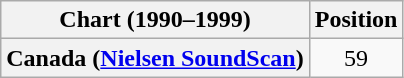<table class="wikitable plainrowheaders" style="text-align:center">
<tr>
<th>Chart (1990–1999)</th>
<th>Position</th>
</tr>
<tr>
<th scope="row">Canada (<a href='#'>Nielsen SoundScan</a>)</th>
<td align="center">59</td>
</tr>
</table>
